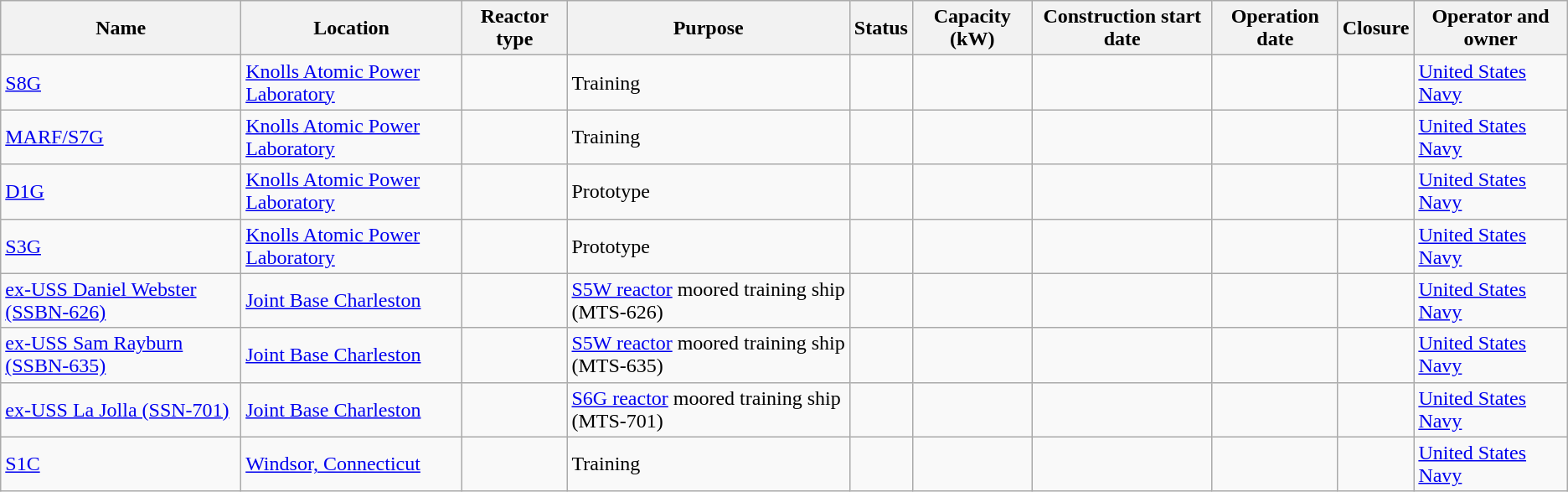<table class="sortable wikitable">
<tr>
<th>Name</th>
<th>Location</th>
<th>Reactor type</th>
<th>Purpose</th>
<th>Status</th>
<th>Capacity (kW)</th>
<th>Construction start date</th>
<th>Operation date</th>
<th>Closure</th>
<th>Operator and owner</th>
</tr>
<tr>
<td><a href='#'>S8G</a></td>
<td><a href='#'>Knolls Atomic Power Laboratory</a></td>
<td></td>
<td>Training</td>
<td></td>
<td></td>
<td></td>
<td></td>
<td></td>
<td><a href='#'>United States Navy</a></td>
</tr>
<tr>
<td><a href='#'>MARF/S7G</a></td>
<td><a href='#'>Knolls Atomic Power Laboratory</a></td>
<td></td>
<td>Training</td>
<td></td>
<td></td>
<td></td>
<td></td>
<td></td>
<td><a href='#'>United States Navy</a></td>
</tr>
<tr>
<td><a href='#'>D1G</a></td>
<td><a href='#'>Knolls Atomic Power Laboratory</a></td>
<td></td>
<td>Prototype</td>
<td></td>
<td></td>
<td></td>
<td></td>
<td></td>
<td><a href='#'>United States Navy</a></td>
</tr>
<tr>
<td><a href='#'>S3G</a></td>
<td><a href='#'>Knolls Atomic Power Laboratory</a></td>
<td></td>
<td>Prototype</td>
<td></td>
<td></td>
<td></td>
<td></td>
<td></td>
<td><a href='#'>United States Navy</a></td>
</tr>
<tr>
<td><a href='#'>ex-USS Daniel Webster (SSBN-626)</a></td>
<td><a href='#'>Joint Base Charleston</a></td>
<td></td>
<td><a href='#'>S5W reactor</a> moored training ship (MTS-626)</td>
<td></td>
<td></td>
<td></td>
<td></td>
<td></td>
<td><a href='#'>United States Navy</a></td>
</tr>
<tr>
<td><a href='#'>ex-USS Sam Rayburn (SSBN-635)</a></td>
<td><a href='#'>Joint Base Charleston</a></td>
<td></td>
<td><a href='#'>S5W reactor</a> moored training ship (MTS-635)</td>
<td></td>
<td></td>
<td></td>
<td></td>
<td></td>
<td><a href='#'>United States Navy</a></td>
</tr>
<tr>
<td><a href='#'>ex-USS La Jolla (SSN-701)</a></td>
<td><a href='#'>Joint Base Charleston</a></td>
<td></td>
<td><a href='#'>S6G reactor</a> moored training ship (MTS-701)</td>
<td></td>
<td></td>
<td></td>
<td></td>
<td></td>
<td><a href='#'>United States Navy</a></td>
</tr>
<tr>
<td><a href='#'>S1C</a></td>
<td><a href='#'>Windsor, Connecticut</a></td>
<td></td>
<td>Training</td>
<td></td>
<td></td>
<td></td>
<td></td>
<td></td>
<td><a href='#'>United States Navy</a></td>
</tr>
</table>
